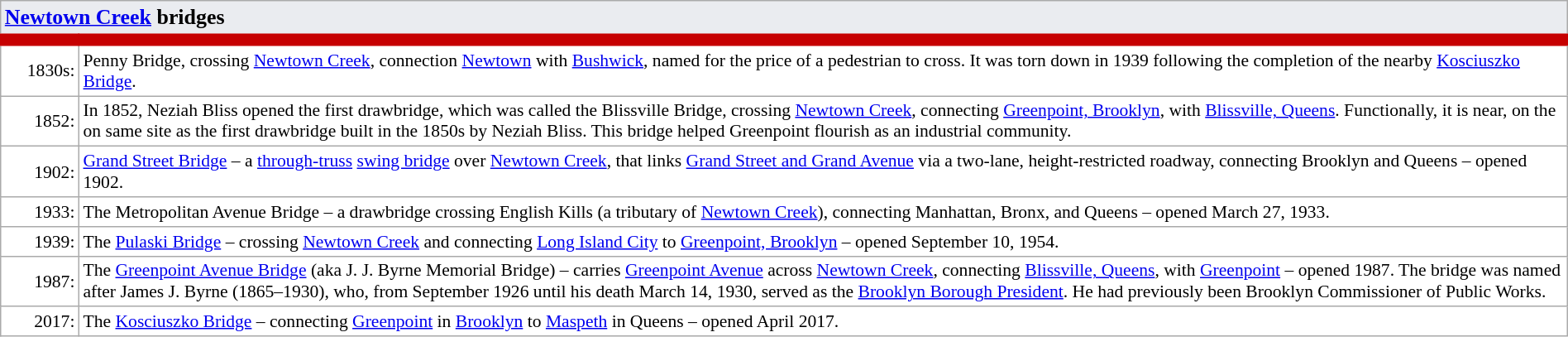<table class="wikitable sortable collapsible static-row-numbers"; cellpadding="1" style="color: black; background-color: #FFFFFF; font-size: 90%; width:100%">
<tr class="static-row-header" style="text-align:center;vertical-align:bottom;">
<th style="text-align:left; background:#eaecf0; border-style: solid; border-width: 0px 0px 0px 0px" colspan=2><big><strong><a href='#'>Newtown Creek</a> bridges</strong></big></th>
</tr>
<tr style="border-style: solid; border-color: #c60001; border-width: 10px 0px 0px 0px;">
<td width="5%" style="text-align:right">1830s:</td>
<td width="95%" style="text-align:left; border: 1px darkgray; border-style: none none solid none;">Penny Bridge, crossing <a href='#'>Newtown Creek</a>, connection <a href='#'>Newtown</a> with <a href='#'>Bushwick</a>, named for the price of a pedestrian to cross. It was torn down in 1939 following the completion of the nearby <a href='#'>Kosciuszko Bridge</a>.</td>
</tr>
<tr>
<td width="5%" style="text-align:right">1852:</td>
<td width="95%" style="text-align:left; border: 1px darkgray; border-style: none none solid none;">In 1852, Neziah Bliss opened the first drawbridge, which was called the Blissville Bridge, crossing <a href='#'>Newtown Creek</a>, connecting <a href='#'>Greenpoint, Brooklyn</a>, with <a href='#'>Blissville, Queens</a>. Functionally, it is near, on the on same site as the first drawbridge built in the 1850s by Neziah Bliss. This bridge helped Greenpoint flourish as an industrial community.</td>
</tr>
<tr>
<td width="5%" style="text-align:right">1902:</td>
<td width="95%" style="text-align:left; border: 1px darkgray; border-style: none none solid none;"><a href='#'>Grand Street Bridge</a> – a <a href='#'>through-truss</a> <a href='#'>swing bridge</a> over <a href='#'>Newtown Creek</a>, that links <a href='#'>Grand Street and Grand Avenue</a> via a two-lane, height-restricted roadway, connecting Brooklyn and Queens – opened 1902.</td>
</tr>
<tr>
<td width="5%" style="text-align:right">1933:</td>
<td width="95%" style="text-align:left; border: 1px darkgray; border-style: none none solid none;">The Metropolitan Avenue Bridge – a drawbridge crossing English Kills (a tributary of <a href='#'>Newtown Creek</a>), connecting Manhattan, Bronx, and Queens – opened March 27, 1933.</td>
</tr>
<tr>
<td width="5%" style="text-align:right">1939:</td>
<td width="95%" style="text-align:left; border: 1px darkgray; border-style: none none solid none;">The <a href='#'>Pulaski Bridge</a> – crossing <a href='#'>Newtown Creek</a> and connecting <a href='#'>Long Island City</a> to <a href='#'>Greenpoint, Brooklyn</a> – opened September 10, 1954.</td>
</tr>
<tr>
<td width="5%" style="text-align:right">1987:</td>
<td width="95%" style="text-align:left; border: 1px darkgray; border-style: none none solid none;">The <a href='#'>Greenpoint Avenue Bridge</a> (aka J. J. Byrne Memorial Bridge) – carries <a href='#'>Greenpoint Avenue</a> across <a href='#'>Newtown Creek</a>, connecting <a href='#'>Blissville, Queens</a>, with <a href='#'>Greenpoint</a> – opened 1987. The bridge was named after James J. Byrne (1865–1930), who, from September 1926 until his death March 14, 1930, served as the <a href='#'>Brooklyn Borough President</a>. He had previously been Brooklyn Commissioner of Public Works.</td>
</tr>
<tr>
<td width="5%" style="text-align:right">2017:</td>
<td width="95%" style="text-align:left; border: 1px darkgray; border-style: none none solid none;">The <a href='#'>Kosciuszko Bridge</a> – connecting <a href='#'>Greenpoint</a> in <a href='#'>Brooklyn</a> to <a href='#'>Maspeth</a> in Queens – opened April 2017.</td>
</tr>
</table>
